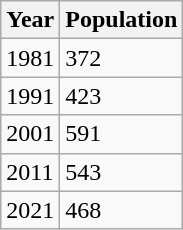<table class=wikitable>
<tr>
<th>Year</th>
<th>Population</th>
</tr>
<tr ---->
<td>1981</td>
<td>372</td>
</tr>
<tr ---->
<td>1991</td>
<td>423</td>
</tr>
<tr ---->
<td>2001</td>
<td>591</td>
</tr>
<tr ---->
<td>2011</td>
<td>543</td>
</tr>
<tr ---->
<td>2021</td>
<td>468</td>
</tr>
</table>
